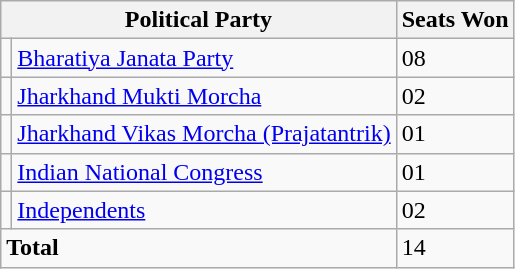<table class="wikitable">
<tr>
<th colspan="2">Political Party</th>
<th>Seats Won</th>
</tr>
<tr>
<td></td>
<td><a href='#'>Bharatiya Janata Party</a></td>
<td>08</td>
</tr>
<tr>
<td></td>
<td><a href='#'>Jharkhand Mukti Morcha</a></td>
<td>02</td>
</tr>
<tr>
<td></td>
<td><a href='#'>Jharkhand Vikas Morcha (Prajatantrik)</a></td>
<td>01</td>
</tr>
<tr>
<td></td>
<td><a href='#'>Indian National Congress</a></td>
<td>01</td>
</tr>
<tr>
<td></td>
<td><a href='#'>Independents</a></td>
<td>02</td>
</tr>
<tr>
<td colspan="2"><strong>Total</strong></td>
<td>14</td>
</tr>
</table>
